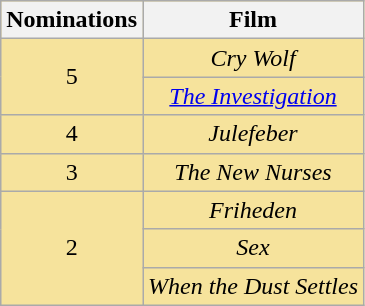<table class="wikitable plainrowheaders" rowspan=2 style="text-align: center; background: #f6e39c">
<tr>
<th scope="col" style="width:55px;">Nominations</th>
<th scope="col" style="text-align:center;">Film</th>
</tr>
<tr>
<td rowspan="2">5</td>
<td><em>Cry Wolf</em></td>
</tr>
<tr>
<td><em><a href='#'>The Investigation</a></em></td>
</tr>
<tr>
<td>4</td>
<td><em>Julefeber</em></td>
</tr>
<tr>
<td>3</td>
<td><em>The New Nurses</em></td>
</tr>
<tr>
<td rowspan="3">2</td>
<td><em>Friheden</em></td>
</tr>
<tr>
<td><em>Sex</em></td>
</tr>
<tr>
<td><em>When the Dust Settles</em></td>
</tr>
</table>
